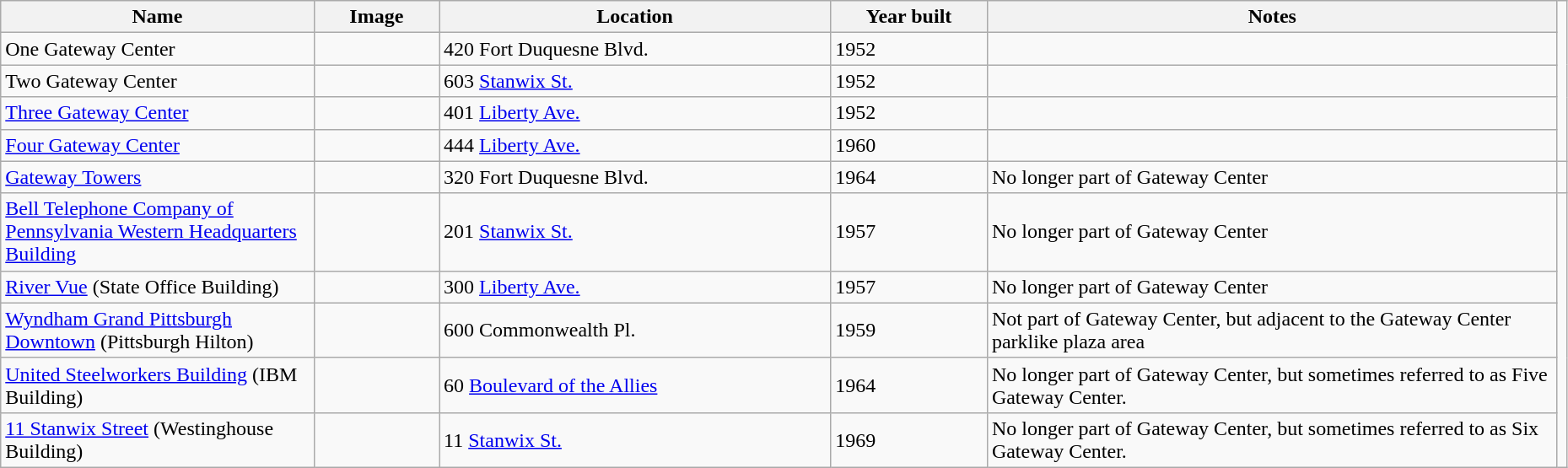<table class="wikitable sortable" align="center" style="width:98%">
<tr>
<th width = 20%>Name</th>
<th width = 8% class="unsortable">Image</th>
<th width = 25%>Location</th>
<th width = 10%>Year built</th>
<th class="unsortable">Notes</th>
</tr>
<tr ->
<td>One Gateway Center</td>
<td></td>
<td>420 Fort Duquesne Blvd.</td>
<td>1952</td>
<td></td>
</tr>
<tr ->
<td>Two Gateway Center</td>
<td></td>
<td>603 <a href='#'>Stanwix St.</a></td>
<td>1952</td>
<td></td>
</tr>
<tr ->
<td><a href='#'>Three Gateway Center</a></td>
<td></td>
<td>401 <a href='#'>Liberty Ave.</a></td>
<td>1952</td>
<td></td>
</tr>
<tr ->
<td><a href='#'>Four Gateway Center</a></td>
<td></td>
<td>444 <a href='#'>Liberty Ave.</a></td>
<td>1960</td>
<td></td>
</tr>
<tr ->
<td><a href='#'>Gateway Towers</a></td>
<td></td>
<td>320 Fort Duquesne Blvd.</td>
<td>1964</td>
<td>No longer part of Gateway Center</td>
<td></td>
</tr>
<tr ->
<td><a href='#'>Bell Telephone Company of Pennsylvania Western Headquarters Building</a></td>
<td></td>
<td>201 <a href='#'>Stanwix St.</a></td>
<td>1957</td>
<td>No longer part of Gateway Center</td>
</tr>
<tr ->
<td><a href='#'>River Vue</a> (State Office Building)</td>
<td></td>
<td>300 <a href='#'>Liberty Ave.</a></td>
<td>1957</td>
<td>No longer part of Gateway Center</td>
</tr>
<tr ->
<td><a href='#'>Wyndham Grand Pittsburgh Downtown</a> (Pittsburgh Hilton)</td>
<td></td>
<td>600 Commonwealth Pl.</td>
<td>1959</td>
<td>Not part of Gateway Center, but adjacent to the Gateway Center parklike plaza area</td>
</tr>
<tr ->
<td><a href='#'>United Steelworkers Building</a> (IBM Building)</td>
<td></td>
<td>60 <a href='#'>Boulevard of the Allies</a></td>
<td>1964</td>
<td>No longer part of Gateway Center, but sometimes referred to as Five Gateway Center.</td>
</tr>
<tr ->
<td><a href='#'>11 Stanwix Street</a> (Westinghouse Building)</td>
<td></td>
<td>11 <a href='#'>Stanwix St.</a></td>
<td>1969</td>
<td>No longer part of Gateway Center, but sometimes referred to as Six Gateway Center.</td>
</tr>
</table>
